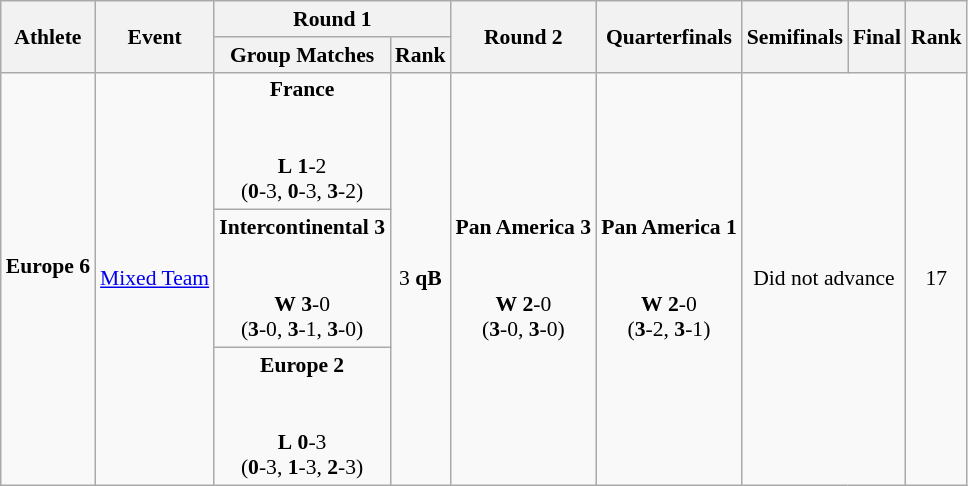<table class="wikitable" border="1" style="font-size:90%">
<tr>
<th rowspan=2>Athlete</th>
<th rowspan=2>Event</th>
<th colspan=2>Round 1</th>
<th rowspan=2>Round 2</th>
<th rowspan=2>Quarterfinals</th>
<th rowspan=2>Semifinals</th>
<th rowspan=2>Final</th>
<th rowspan=2>Rank</th>
</tr>
<tr>
<th>Group Matches</th>
<th>Rank</th>
</tr>
<tr>
<td rowspan=3><strong>Europe 6</strong><br><br></td>
<td rowspan=3><a href='#'>Mixed Team</a></td>
<td align=center><strong>France</strong><br><br><br> <strong>L</strong> <strong>1</strong>-2 <br> (<strong>0</strong>-3, <strong>0</strong>-3, <strong>3</strong>-2)</td>
<td rowspan=3 align=center>3 <strong>qB</strong></td>
<td align=center rowspan=3><strong>Pan America 3</strong><br><br><br> <strong>W</strong> <strong>2</strong>-0 <br> (<strong>3</strong>-0, <strong>3</strong>-0)</td>
<td align=center rowspan=3><strong>Pan America 1</strong><br><br><br> <strong>W</strong> <strong>2</strong>-0 <br> (<strong>3</strong>-2, <strong>3</strong>-1)</td>
<td rowspan=3 colspan=2 align=center>Did not advance</td>
<td rowspan=3 align=center>17</td>
</tr>
<tr>
<td align=center><strong>Intercontinental 3</strong><br><br><br> <strong>W</strong> <strong>3</strong>-0 <br> (<strong>3</strong>-0, <strong>3</strong>-1, <strong>3</strong>-0)</td>
</tr>
<tr>
<td align=center><strong>Europe 2</strong><br><br><br> <strong>L</strong> <strong>0</strong>-3 <br> (<strong>0</strong>-3, <strong>1</strong>-3, <strong>2</strong>-3)</td>
</tr>
</table>
